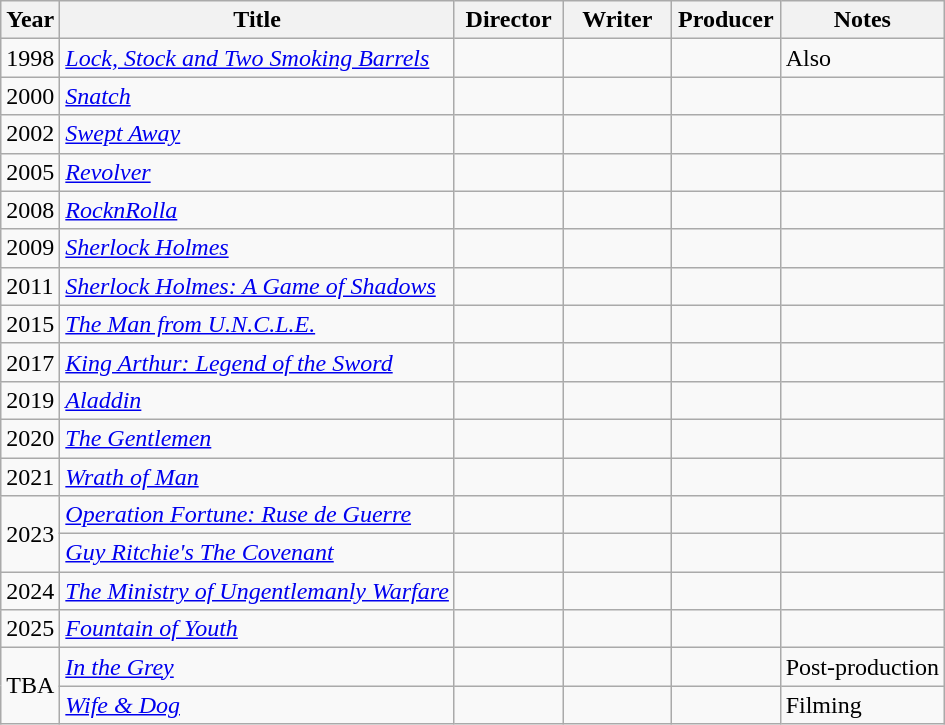<table class="wikitable sortable">
<tr>
<th>Year</th>
<th>Title</th>
<th width=65>Director</th>
<th width=65>Writer</th>
<th width=65>Producer</th>
<th>Notes</th>
</tr>
<tr>
<td>1998</td>
<td><em><a href='#'>Lock, Stock and Two Smoking Barrels</a></em></td>
<td></td>
<td></td>
<td></td>
<td>Also </td>
</tr>
<tr>
<td>2000</td>
<td><em><a href='#'>Snatch</a></em></td>
<td></td>
<td></td>
<td></td>
<td></td>
</tr>
<tr>
<td>2002</td>
<td><em><a href='#'>Swept Away</a></em></td>
<td></td>
<td></td>
<td></td>
<td></td>
</tr>
<tr>
<td>2005</td>
<td><em><a href='#'>Revolver</a></em></td>
<td></td>
<td></td>
<td></td>
<td></td>
</tr>
<tr>
<td>2008</td>
<td><em><a href='#'>RocknRolla</a></em></td>
<td></td>
<td></td>
<td></td>
<td></td>
</tr>
<tr>
<td>2009</td>
<td><em><a href='#'>Sherlock Holmes</a></em></td>
<td></td>
<td></td>
<td></td>
<td></td>
</tr>
<tr>
<td>2011</td>
<td><em><a href='#'>Sherlock Holmes: A Game of Shadows</a></em></td>
<td></td>
<td></td>
<td></td>
<td></td>
</tr>
<tr>
<td>2015</td>
<td><em><a href='#'>The Man from U.N.C.L.E.</a></em></td>
<td></td>
<td></td>
<td></td>
<td></td>
</tr>
<tr>
<td>2017</td>
<td><em><a href='#'>King Arthur: Legend of the Sword</a></em></td>
<td></td>
<td></td>
<td></td>
<td></td>
</tr>
<tr>
<td>2019</td>
<td><em><a href='#'>Aladdin</a></em></td>
<td></td>
<td></td>
<td></td>
<td></td>
</tr>
<tr>
<td>2020</td>
<td><em><a href='#'>The Gentlemen</a></em></td>
<td></td>
<td></td>
<td></td>
<td></td>
</tr>
<tr>
<td>2021</td>
<td><em><a href='#'>Wrath of Man</a></em></td>
<td></td>
<td></td>
<td></td>
<td></td>
</tr>
<tr>
<td rowspan=2>2023</td>
<td><em><a href='#'>Operation Fortune: Ruse de Guerre</a></em></td>
<td></td>
<td></td>
<td></td>
<td></td>
</tr>
<tr>
<td><em><a href='#'>Guy Ritchie's The Covenant</a></em></td>
<td></td>
<td></td>
<td></td>
<td></td>
</tr>
<tr>
<td>2024</td>
<td><em><a href='#'>The Ministry of Ungentlemanly Warfare</a></em></td>
<td></td>
<td></td>
<td></td>
<td></td>
</tr>
<tr>
<td>2025</td>
<td><em><a href='#'>Fountain of Youth</a></em></td>
<td></td>
<td></td>
<td></td>
</tr>
<tr>
<td rowspan="2">TBA</td>
<td><em><a href='#'>In the Grey</a></em></td>
<td></td>
<td></td>
<td></td>
<td>Post-production</td>
</tr>
<tr>
<td><em><a href='#'>Wife & Dog</a></em></td>
<td></td>
<td></td>
<td></td>
<td>Filming</td>
</tr>
</table>
